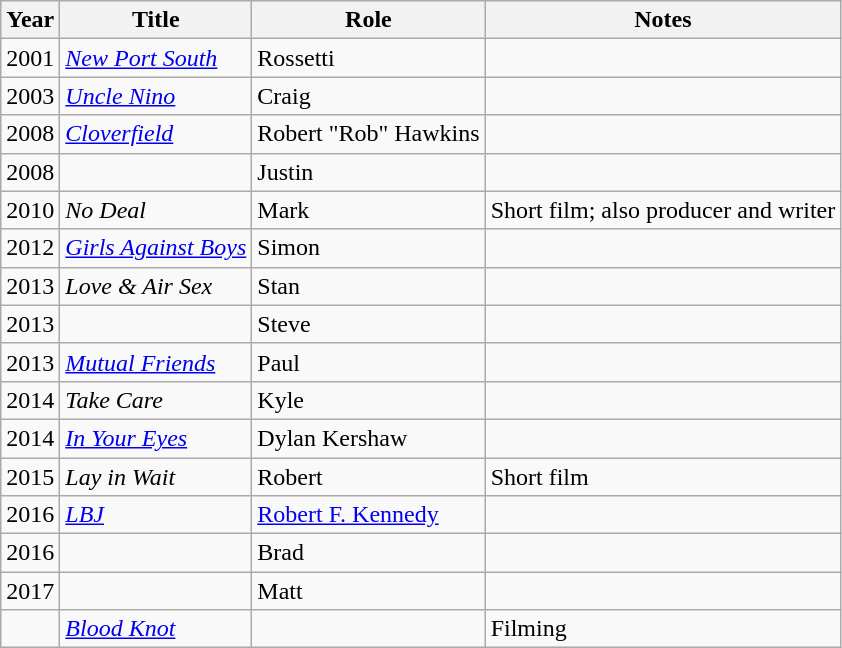<table class="wikitable sortable">
<tr>
<th>Year</th>
<th>Title</th>
<th>Role</th>
<th class="unsortable">Notes</th>
</tr>
<tr>
<td>2001</td>
<td><em><a href='#'>New Port South</a></em></td>
<td>Rossetti</td>
<td></td>
</tr>
<tr>
<td>2003</td>
<td><em><a href='#'>Uncle Nino</a></em></td>
<td>Craig</td>
<td></td>
</tr>
<tr>
<td>2008</td>
<td><em><a href='#'>Cloverfield</a></em></td>
<td>Robert "Rob" Hawkins</td>
<td></td>
</tr>
<tr>
<td>2008</td>
<td><em></em></td>
<td>Justin</td>
<td></td>
</tr>
<tr>
<td>2010</td>
<td><em>No Deal</em></td>
<td>Mark</td>
<td>Short film; also producer and writer</td>
</tr>
<tr>
<td>2012</td>
<td><em><a href='#'>Girls Against Boys</a></em></td>
<td>Simon</td>
<td></td>
</tr>
<tr>
<td>2013</td>
<td><em>Love & Air Sex</em></td>
<td>Stan</td>
<td></td>
</tr>
<tr>
<td>2013</td>
<td><em></em></td>
<td>Steve</td>
<td></td>
</tr>
<tr>
<td>2013</td>
<td><em><a href='#'>Mutual Friends</a></em></td>
<td>Paul</td>
<td></td>
</tr>
<tr>
<td>2014</td>
<td><em>Take Care</em></td>
<td>Kyle</td>
<td></td>
</tr>
<tr>
<td>2014</td>
<td><em><a href='#'>In Your Eyes</a></em></td>
<td>Dylan Kershaw</td>
<td></td>
</tr>
<tr>
<td>2015</td>
<td><em>Lay in Wait</em></td>
<td>Robert</td>
<td>Short film</td>
</tr>
<tr>
<td>2016</td>
<td><em><a href='#'>LBJ</a></em></td>
<td><a href='#'>Robert F. Kennedy</a></td>
<td></td>
</tr>
<tr>
<td>2016</td>
<td><em></em></td>
<td>Brad</td>
<td></td>
</tr>
<tr>
<td>2017</td>
<td><em></em></td>
<td>Matt</td>
<td></td>
</tr>
<tr>
<td></td>
<td><em><a href='#'>Blood Knot</a></em></td>
<td></td>
<td>Filming</td>
</tr>
</table>
